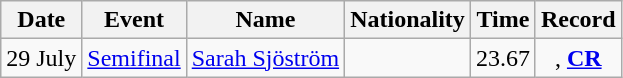<table class="wikitable" style=text-align:center>
<tr>
<th>Date</th>
<th>Event</th>
<th>Name</th>
<th>Nationality</th>
<th>Time</th>
<th>Record</th>
</tr>
<tr>
<td>29 July</td>
<td><a href='#'>Semifinal</a></td>
<td align=left><a href='#'>Sarah Sjöström</a></td>
<td align=left></td>
<td>23.67</td>
<td>, <strong><a href='#'>CR</a></strong></td>
</tr>
</table>
